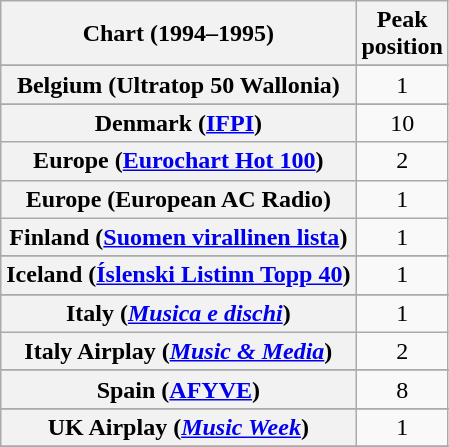<table class="wikitable sortable plainrowheaders" style="text-align:center">
<tr>
<th>Chart (1994–1995)</th>
<th>Peak<br>position</th>
</tr>
<tr>
</tr>
<tr>
</tr>
<tr>
</tr>
<tr>
<th scope="row">Belgium (Ultratop 50 Wallonia)</th>
<td>1</td>
</tr>
<tr>
</tr>
<tr>
</tr>
<tr>
<th scope="row">Denmark (<a href='#'>IFPI</a>)</th>
<td>10</td>
</tr>
<tr>
<th scope="row">Europe (<a href='#'>Eurochart Hot 100</a>)</th>
<td>2</td>
</tr>
<tr>
<th scope="row">Europe (European AC Radio)</th>
<td>1</td>
</tr>
<tr>
<th scope="row">Finland (<a href='#'>Suomen virallinen lista</a>)</th>
<td>1</td>
</tr>
<tr>
</tr>
<tr>
</tr>
<tr>
<th scope="row">Iceland (<a href='#'>Íslenski Listinn Topp 40</a>)</th>
<td>1</td>
</tr>
<tr>
</tr>
<tr>
<th scope="row">Italy (<em><a href='#'>Musica e dischi</a></em>)</th>
<td>1</td>
</tr>
<tr>
<th scope="row">Italy Airplay (<em><a href='#'>Music & Media</a></em>)</th>
<td>2</td>
</tr>
<tr>
</tr>
<tr>
</tr>
<tr>
</tr>
<tr>
</tr>
<tr>
</tr>
<tr>
<th scope="row">Spain (<a href='#'>AFYVE</a>)</th>
<td>8</td>
</tr>
<tr>
</tr>
<tr>
</tr>
<tr>
</tr>
<tr>
<th scope="row">UK Airplay (<em><a href='#'>Music Week</a></em>)</th>
<td>1</td>
</tr>
<tr>
</tr>
</table>
